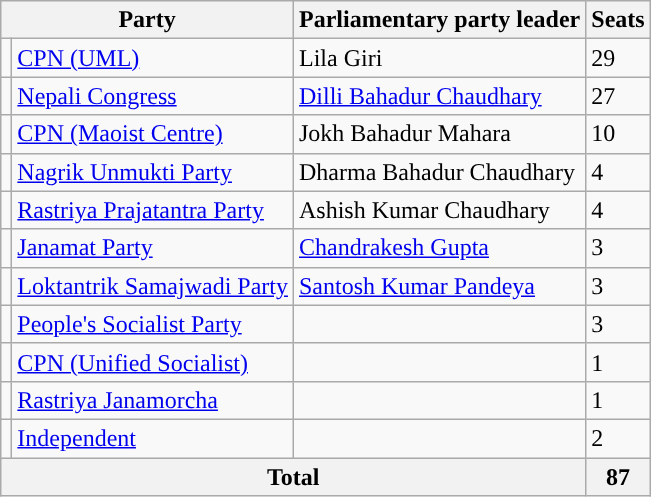<table class="wikitable" style="text-align:left">
<tr>
<th colspan="2">Party</th>
<th>Parliamentary party leader</th>
<th>Seats</th>
</tr>
<tr>
<td></td>
<td><a href='#'>CPN (UML)</a></td>
<td>Lila Giri</td>
<td>29</td>
</tr>
<tr>
<td></td>
<td><a href='#'>Nepali Congress</a></td>
<td><a href='#'>Dilli Bahadur Chaudhary</a></td>
<td>27</td>
</tr>
<tr>
<td></td>
<td><a href='#'>CPN (Maoist Centre)</a></td>
<td>Jokh Bahadur Mahara</td>
<td>10</td>
</tr>
<tr>
<td></td>
<td><a href='#'>Nagrik Unmukti Party</a></td>
<td>Dharma Bahadur Chaudhary</td>
<td>4</td>
</tr>
<tr>
<td></td>
<td><a href='#'>Rastriya Prajatantra Party</a></td>
<td>Ashish Kumar Chaudhary</td>
<td>4</td>
</tr>
<tr>
<td></td>
<td><a href='#'>Janamat Party</a></td>
<td><a href='#'>Chandrakesh Gupta</a></td>
<td>3</td>
</tr>
<tr>
<td></td>
<td><a href='#'>Loktantrik Samajwadi Party</a></td>
<td><a href='#'>Santosh Kumar Pandeya</a></td>
<td>3</td>
</tr>
<tr>
<td></td>
<td><a href='#'>People's Socialist Party</a></td>
<td></td>
<td>3</td>
</tr>
<tr>
<td></td>
<td><a href='#'>CPN (Unified Socialist)</a></td>
<td></td>
<td>1</td>
</tr>
<tr>
<td></td>
<td><a href='#'>Rastriya Janamorcha</a></td>
<td></td>
<td>1</td>
</tr>
<tr>
<td></td>
<td><a href='#'>Independent</a></td>
<td></td>
<td>2</td>
</tr>
<tr>
<th colspan="3">Total</th>
<th>87</th>
</tr>
</table>
